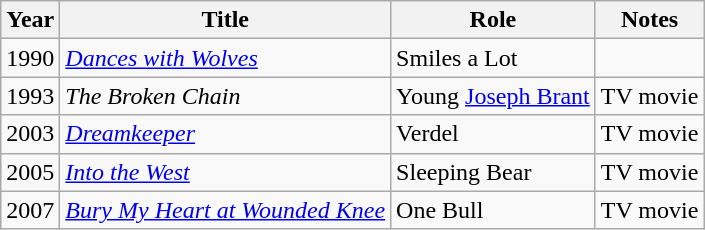<table class="wikitable">
<tr>
<th>Year</th>
<th>Title</th>
<th>Role</th>
<th>Notes</th>
</tr>
<tr>
<td>1990</td>
<td><em><a href='#'>Dances with Wolves</a></em></td>
<td>Smiles a Lot</td>
<td></td>
</tr>
<tr>
<td>1993</td>
<td><em>The Broken Chain</em></td>
<td>Young <a href='#'>Joseph Brant</a></td>
<td>TV movie</td>
</tr>
<tr>
<td>2003</td>
<td><em><a href='#'>Dreamkeeper</a></em></td>
<td>Verdel</td>
<td>TV movie</td>
</tr>
<tr>
<td>2005</td>
<td><em><a href='#'>Into the West</a></em></td>
<td>Sleeping Bear</td>
<td>TV movie</td>
</tr>
<tr>
<td>2007</td>
<td><em><a href='#'>Bury My Heart at Wounded Knee</a></em></td>
<td>One Bull</td>
<td>TV movie</td>
</tr>
</table>
